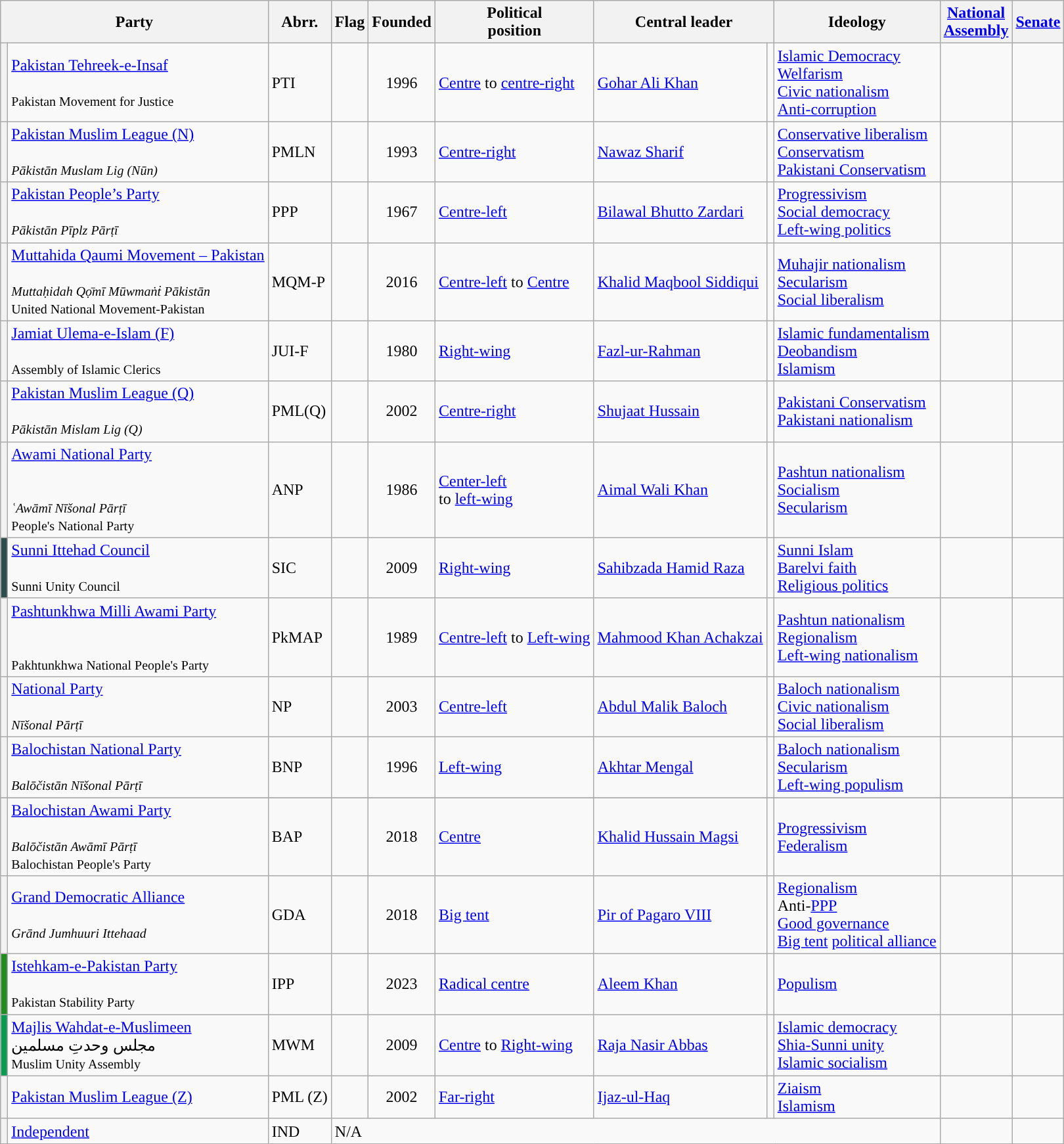<table class="wikitable sortable">
<tr>
<th colspan="2" class="unsortable" scope="col" style="width:20px; text-align:center;">Party</th>
<th>Abrr.</th>
<th>Flag</th>
<th>Founded</th>
<th class="unsortable" scope="col">Political<br>position</th>
<th colspan="2">Central leader</th>
<th>Ideology</th>
<th data-sort-type="number"><a href='#'>National<br>Assembly</a></th>
<th><a href='#'>Senate</a></th>
</tr>
<tr>
<th style="background-color: "></th>
<td><a href='#'>Pakistan Tehreek-e-Insaf</a><br><br><small>Pakistan Movement for Justice</small></td>
<td>PTI</td>
<td></td>
<td align="center">1996</td>
<td><a href='#'>Centre</a> to <a href='#'>centre-right</a></td>
<td><a href='#'>Gohar Ali Khan</a></td>
<td></td>
<td><div><a href='#'>Islamic Democracy</a> <br> <a href='#'>Welfarism</a> <br> <a href='#'>Civic nationalism</a> <br> <a href='#'>Anti-corruption</a> </div></td>
<td></td>
<td></td>
</tr>
<tr>
<th style="background-color: "></th>
<td><a href='#'>Pakistan Muslim League (N)</a><br><br><small><em>Pākistān Muslam Lig (Nūn)</em></small></td>
<td>PMLN</td>
<td></td>
<td align="center">1993</td>
<td><a href='#'>Centre-right</a></td>
<td><a href='#'>Nawaz Sharif</a></td>
<td></td>
<td><div><a href='#'>Conservative liberalism</a><br> <a href='#'>Conservatism</a> <br> <a href='#'>Pakistani Conservatism</a> </div></td>
<td></td>
<td></td>
</tr>
<tr>
<th style="background-color: "></th>
<td><a href='#'>Pakistan People’s Party</a><br><br><small><em>Pākistān Pīplz Pārṭī</em></small></td>
<td>PPP</td>
<td></td>
<td align="center">1967</td>
<td><a href='#'>Centre-left</a></td>
<td><a href='#'>Bilawal Bhutto Zardari</a></td>
<td></td>
<td><div><a href='#'>Progressivism</a> <br><a href='#'>Social democracy</a> <br> <a href='#'>Left-wing politics</a></div></td>
<td></td>
<td></td>
</tr>
<tr>
<th style="background-color: "></th>
<td><a href='#'>Muttahida Qaumi Movement – Pakistan</a><br><br><small><em>Muttaḥidah Qọ̄mī Mūwmaṅṫ Pākistān</em></small><br><small>United National Movement-Pakistan</small></td>
<td>MQM-P</td>
<td></td>
<td align="center">2016</td>
<td><a href='#'>Centre-left</a> to <a href='#'>Centre</a></td>
<td><a href='#'>Khalid Maqbool Siddiqui</a></td>
<td></td>
<td><div><a href='#'>Muhajir nationalism</a> <br><a href='#'>Secularism</a> <br><a href='#'>Social liberalism</a></div></td>
<td></td>
<td></td>
</tr>
<tr>
<th style="background-color: "></th>
<td><a href='#'>Jamiat Ulema-e-Islam (F)</a><br><br><small>Assembly of Islamic Clerics</small></td>
<td>JUI-F</td>
<td></td>
<td align="center">1980</td>
<td><a href='#'>Right-wing</a></td>
<td><a href='#'>Fazl-ur-Rahman</a></td>
<td></td>
<td><div><a href='#'>Islamic fundamentalism</a> <br> <a href='#'>Deobandism</a><br><a href='#'>Islamism</a> </div></td>
<td></td>
<td></td>
</tr>
<tr>
<th style="background-color: "></th>
<td><a href='#'>Pakistan Muslim League (Q)</a><br><br><small><em>Pākistān Mislam Lig (Q)</em></small></td>
<td>PML(Q)</td>
<td></td>
<td align="center">2002</td>
<td><a href='#'>Centre-right</a></td>
<td><a href='#'>Shujaat Hussain</a></td>
<td></td>
<td><div> <a href='#'>Pakistani Conservatism</a> <br><a href='#'>Pakistani nationalism</a></div></td>
<td></td>
<td></td>
</tr>
<tr>
<th style="background-color: "></th>
<td><a href='#'>Awami National Party</a><br><br><br><small><em>ʿAwāmī Nīšonal Pārṭī</em><br>People's National Party</small></td>
<td>ANP</td>
<td></td>
<td align="center">1986</td>
<td><a href='#'>Center-left</a><br>to <a href='#'>left-wing</a></td>
<td><a href='#'>Aimal Wali Khan</a></td>
<td></td>
<td><div><a href='#'>Pashtun nationalism</a> <br><a href='#'>Socialism</a> <br><a href='#'>Secularism</a></div></td>
<td></td>
<td></td>
</tr>
<tr>
<th style="background-color: #2e4e4d"></th>
<td><a href='#'>Sunni Ittehad Council</a><br><br><small>Sunni Unity Council</small></td>
<td>SIC</td>
<td></td>
<td align=center>2009</td>
<td><a href='#'>Right-wing</a></td>
<td><a href='#'>Sahibzada Hamid Raza</a></td>
<td></td>
<td><div> <a href='#'>Sunni Islam</a>  <br><a href='#'>Barelvi faith</a>  <br><a href='#'>Religious politics</a></div></td>
<td></td>
<td></td>
</tr>
<tr>
<th style="background-color: "></th>
<td><a href='#'>Pashtunkhwa Milli Awami Party</a><br><br><br><small>Pakhtunkhwa National People's Party</small></td>
<td>PkMAP</td>
<td></td>
<td align="center">1989</td>
<td><a href='#'>Centre-left</a> to <a href='#'>Left-wing</a></td>
<td><a href='#'>Mahmood Khan Achakzai</a></td>
<td></td>
<td><div><a href='#'>Pashtun nationalism</a> <br><a href='#'>Regionalism</a> <br><a href='#'>Left-wing nationalism</a></div></td>
<td></td>
<td></td>
</tr>
<tr>
<th style="background-color: "></th>
<td><a href='#'>National Party</a><br><br><small><em>Nīšonal Pārṭī</em></small></td>
<td>NP</td>
<td></td>
<td align="center">2003</td>
<td><a href='#'>Centre-left</a></td>
<td><a href='#'>Abdul Malik Baloch</a></td>
<td></td>
<td><div><a href='#'>Baloch nationalism</a> <br><a href='#'>Civic nationalism</a> <br><a href='#'>Social liberalism</a></div></td>
<td></td>
<td></td>
</tr>
<tr>
<th style="background-color: "></th>
<td><a href='#'>Balochistan National Party</a><br><br><small><em>Balōčistān Nīšonal Pārṭī</em></small></td>
<td>BNP</td>
<td></td>
<td align="center">1996</td>
<td><a href='#'>Left-wing</a></td>
<td><a href='#'>Akhtar Mengal</a></td>
<td></td>
<td><div> <a href='#'>Baloch nationalism</a> <br><a href='#'>Secularism</a> <br><a href='#'>Left-wing populism</a></div></td>
<td></td>
<td></td>
</tr>
<tr>
</tr>
<tr>
<th style="background-color: "></th>
<td><a href='#'>Balochistan Awami Party</a><br><br><small><em>Balōčistān Awāmī Pārṭī</em></small><br><small>Balochistan People's Party</small></td>
<td>BAP</td>
<td></td>
<td align="center">2018</td>
<td><a href='#'>Centre</a></td>
<td><a href='#'>Khalid Hussain Magsi</a></td>
<td></td>
<td><div><a href='#'>Progressivism</a> <br><a href='#'>Federalism</a></div></td>
<td></td>
<td></td>
</tr>
<tr>
<th style="background-color: "></th>
<td><a href='#'>Grand Democratic Alliance</a><br><br><small><em>Grānd Jumhuuri Ittehaad</em></small></td>
<td>GDA</td>
<td></td>
<td align="center">2018</td>
<td><a href='#'>Big tent</a></td>
<td><a href='#'>Pir of Pagaro VIII</a></td>
<td></td>
<td><div><a href='#'>Regionalism</a> <br>Anti-<a href='#'>PPP</a> <br><a href='#'>Good governance</a> <br><a href='#'>Big tent</a> <a href='#'>political alliance</a></div></td>
<td></td>
<td></td>
</tr>
<tr>
<th style="background-color: #228B22 "></th>
<td><a href='#'>Istehkam-e-Pakistan Party</a><br> <br><small>Pakistan Stability Party</small></td>
<td>IPP</td>
<td></td>
<td align="center">2023</td>
<td><a href='#'>Radical centre</a></td>
<td><a href='#'>Aleem Khan</a></td>
<td></td>
<td><div><a href='#'>Populism</a></div></td>
<td></td>
<td></td>
</tr>
<tr>
<th style="background-color: #0a9a51"></th>
<td><a href='#'>Majlis Wahdat-e-Muslimeen </a><br>مجلس وحدتِ مسلمین <br><small>Muslim Unity Assembly</small></td>
<td>MWM</td>
<td></td>
<td align="center">2009</td>
<td><a href='#'>Centre</a> to <a href='#'>Right-wing</a></td>
<td><a href='#'>Raja Nasir Abbas</a></td>
<td></td>
<td><div><a href='#'>Islamic democracy</a> <br><a href='#'>Shia-Sunni unity</a> <br><a href='#'>Islamic socialism</a></div></td>
<td></td>
<td></td>
</tr>
<tr>
<th style="background-color: "></th>
<td><a href='#'>Pakistan Muslim League (Z)</a><br></td>
<td>PML (Z)</td>
<td></td>
<td align=center>2002</td>
<td><a href='#'>Far-right</a></td>
<td><a href='#'>Ijaz-ul-Haq</a></td>
<td></td>
<td><div><a href='#'>Ziaism</a>  <br><a href='#'>Islamism</a></div></td>
<td></td>
<td></td>
</tr>
<tr>
<th style="background-color: "></th>
<td><a href='#'>Independent</a><br></td>
<td>IND</td>
<td colspan="6"><div> N/A </div></td>
<td></td>
<td></td>
</tr>
</table>
